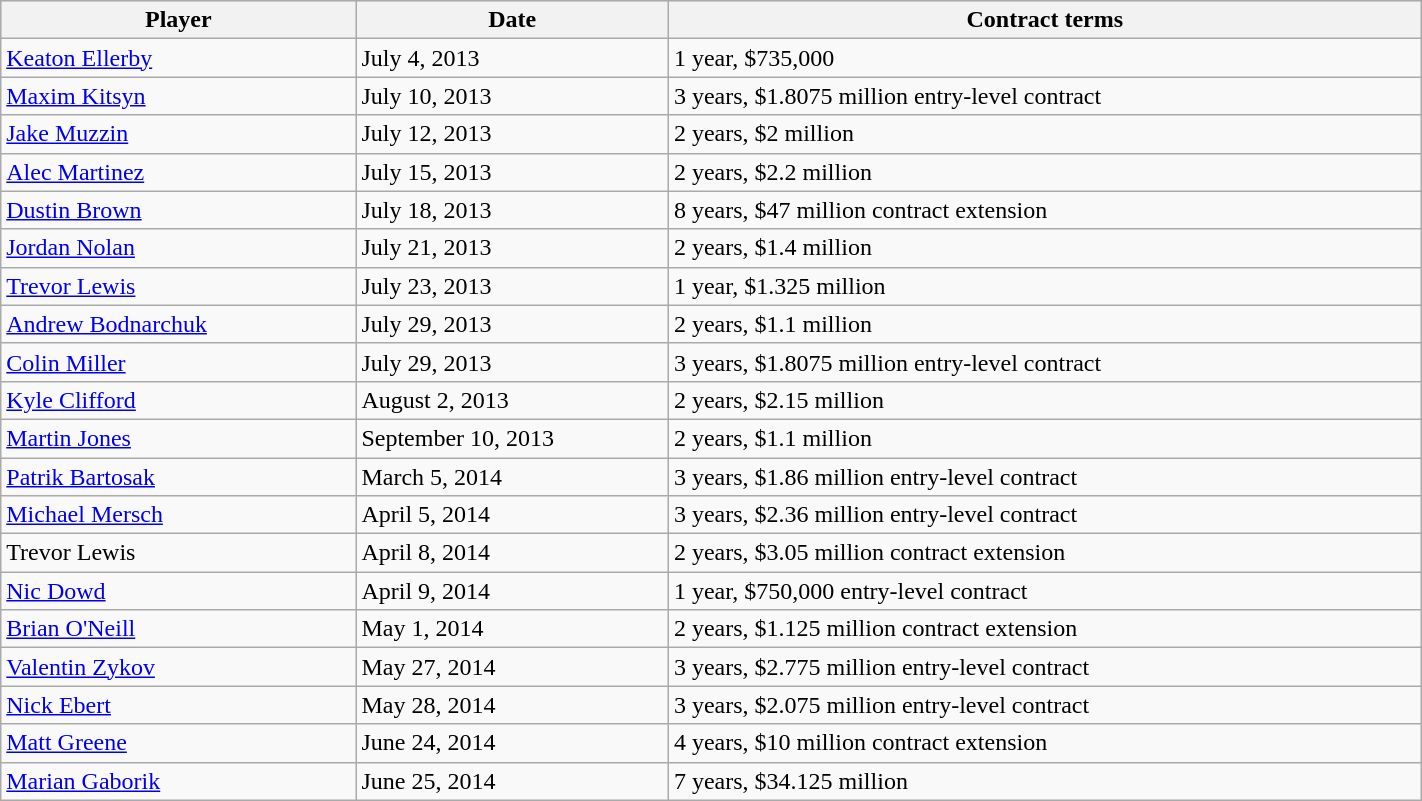<table class="wikitable" style="width:75%;">
<tr style="text-align:center; background:#ddd;">
<th style="width:25%;">Player</th>
<th style="width:22%;">Date</th>
<th style="width:53%;">Contract terms</th>
</tr>
<tr>
<td><a href='#'>Keaton Ellerby</a></td>
<td>July 4, 2013</td>
<td>1 year, $735,000</td>
</tr>
<tr>
<td><a href='#'>Maxim Kitsyn</a></td>
<td>July 10, 2013</td>
<td>3 years, $1.8075 million entry-level contract</td>
</tr>
<tr>
<td><a href='#'>Jake Muzzin</a></td>
<td>July 12, 2013</td>
<td>2 years, $2 million</td>
</tr>
<tr>
<td><a href='#'>Alec Martinez</a></td>
<td>July 15, 2013</td>
<td>2 years, $2.2 million</td>
</tr>
<tr>
<td><a href='#'>Dustin Brown</a></td>
<td>July 18, 2013</td>
<td>8 years, $47 million contract extension</td>
</tr>
<tr>
<td><a href='#'>Jordan Nolan</a></td>
<td>July 21, 2013</td>
<td>2 years, $1.4 million</td>
</tr>
<tr>
<td><a href='#'>Trevor Lewis</a></td>
<td>July 23, 2013</td>
<td>1 year, $1.325 million</td>
</tr>
<tr>
<td><a href='#'>Andrew Bodnarchuk</a></td>
<td>July 29, 2013</td>
<td>2 years, $1.1 million</td>
</tr>
<tr>
<td><a href='#'>Colin Miller</a></td>
<td>July 29, 2013</td>
<td>3 years, $1.8075 million entry-level contract</td>
</tr>
<tr>
<td><a href='#'>Kyle Clifford</a></td>
<td>August 2, 2013</td>
<td>2 years, $2.15 million</td>
</tr>
<tr>
<td><a href='#'>Martin Jones</a></td>
<td>September 10, 2013</td>
<td>2 years, $1.1 million</td>
</tr>
<tr>
<td><a href='#'>Patrik Bartosak</a></td>
<td>March 5, 2014</td>
<td>3 years, $1.86 million entry-level contract</td>
</tr>
<tr>
<td><a href='#'>Michael Mersch</a></td>
<td>April 5, 2014</td>
<td>3 years, $2.36 million entry-level contract</td>
</tr>
<tr>
<td>Trevor Lewis</td>
<td>April 8, 2014</td>
<td>2 years, $3.05 million contract extension</td>
</tr>
<tr>
<td><a href='#'>Nic Dowd</a></td>
<td>April 9, 2014</td>
<td>1 year, $750,000 entry-level contract</td>
</tr>
<tr>
<td><a href='#'>Brian O'Neill</a></td>
<td>May 1, 2014</td>
<td>2 years, $1.125 million contract extension</td>
</tr>
<tr>
<td><a href='#'>Valentin Zykov</a></td>
<td>May 27, 2014</td>
<td>3 years, $2.775 million entry-level contract</td>
</tr>
<tr>
<td><a href='#'>Nick Ebert</a></td>
<td>May 28, 2014</td>
<td>3 years, $2.075 million entry-level contract</td>
</tr>
<tr>
<td><a href='#'>Matt Greene</a></td>
<td>June 24, 2014</td>
<td>4 years, $10 million contract extension</td>
</tr>
<tr>
<td><a href='#'>Marian Gaborik</a></td>
<td>June 25, 2014</td>
<td>7 years, $34.125 million</td>
</tr>
</table>
